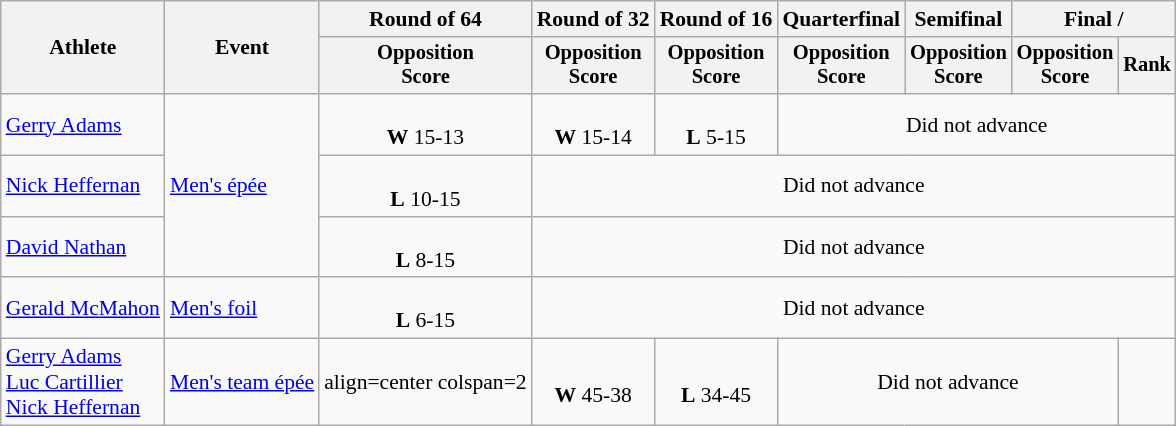<table class="wikitable" style="font-size:90%">
<tr>
<th rowspan="2">Athlete</th>
<th rowspan="2">Event</th>
<th>Round of 64</th>
<th>Round of 32</th>
<th>Round of 16</th>
<th>Quarterfinal</th>
<th>Semifinal</th>
<th colspan=2>Final / </th>
</tr>
<tr style="font-size:95%">
<th>Opposition <br> Score</th>
<th>Opposition <br> Score</th>
<th>Opposition <br> Score</th>
<th>Opposition <br> Score</th>
<th>Opposition <br> Score</th>
<th>Opposition <br> Score</th>
<th>Rank</th>
</tr>
<tr>
<td align=left><a href='#'>Gerry Adams</a></td>
<td align=left rowspan=3><a href='#'>Men's épée</a></td>
<td align=center><br><strong>W</strong> 15-13</td>
<td align=center><br><strong>W</strong> 15-14</td>
<td align=center><br><strong>L</strong> 5-15</td>
<td align=center colspan=4>Did not advance</td>
</tr>
<tr>
<td align=left><a href='#'>Nick Heffernan</a></td>
<td align=center><br><strong>L</strong> 10-15</td>
<td align=center colspan=6>Did not advance</td>
</tr>
<tr>
<td align=left><a href='#'>David Nathan</a></td>
<td align=center><br><strong>L</strong> 8-15</td>
<td align=center colspan=6>Did not advance</td>
</tr>
<tr>
<td align=left><a href='#'>Gerald McMahon</a></td>
<td align=left><a href='#'>Men's foil</a></td>
<td align=center><br><strong>L</strong> 6-15</td>
<td align=center colspan=6>Did not advance</td>
</tr>
<tr>
<td align=left><a href='#'>Gerry Adams</a><br> <a href='#'>Luc Cartillier</a><br> <a href='#'>Nick Heffernan</a></td>
<td align=left><a href='#'>Men's team épée</a></td>
<td>align=center colspan=2 </td>
<td align=center><br><strong>W</strong> 45-38</td>
<td align=center><br><strong>L</strong> 34-45</td>
<td align=center colspan=3>Did not advance</td>
</tr>
</table>
